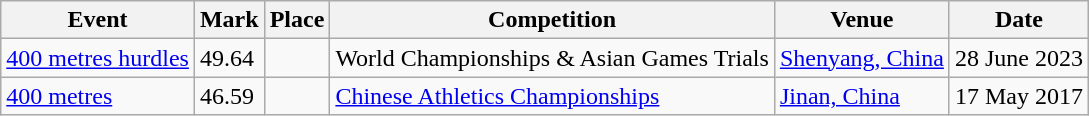<table class="wikitable">
<tr>
<th>Event</th>
<th>Mark</th>
<th>Place</th>
<th>Competition</th>
<th>Venue</th>
<th>Date</th>
</tr>
<tr>
<td><a href='#'>400 metres hurdles</a></td>
<td>49.64</td>
<td align=center></td>
<td>World Championships & Asian Games Trials</td>
<td><a href='#'>Shenyang, China</a></td>
<td>28 June 2023</td>
</tr>
<tr>
<td><a href='#'>400 metres</a></td>
<td>46.59</td>
<td align=center></td>
<td><a href='#'>Chinese Athletics Championships</a></td>
<td><a href='#'>Jinan, China</a></td>
<td>17 May 2017</td>
</tr>
</table>
